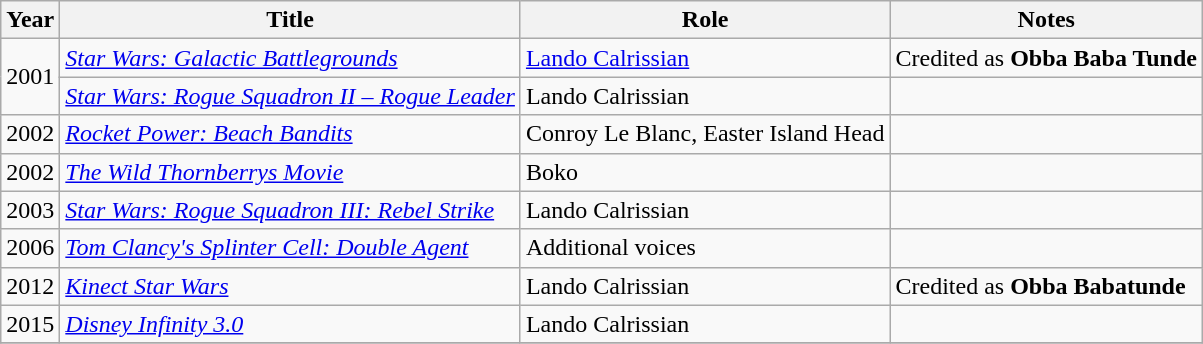<table class="wikitable sortable">
<tr>
<th>Year</th>
<th>Title</th>
<th>Role</th>
<th>Notes</th>
</tr>
<tr>
<td rowspan=2>2001</td>
<td><em><a href='#'>Star Wars: Galactic Battlegrounds</a></em></td>
<td><a href='#'>Lando Calrissian</a></td>
<td>Credited as <strong>Obba Baba Tunde</strong></td>
</tr>
<tr>
<td><em><a href='#'>Star Wars: Rogue Squadron II – Rogue Leader</a></em></td>
<td>Lando Calrissian</td>
<td></td>
</tr>
<tr>
<td>2002</td>
<td><em><a href='#'>Rocket Power: Beach Bandits</a></em></td>
<td>Conroy Le Blanc, Easter Island Head</td>
<td></td>
</tr>
<tr>
<td>2002</td>
<td><em><a href='#'>The Wild Thornberrys Movie</a></em></td>
<td>Boko</td>
<td></td>
</tr>
<tr>
<td>2003</td>
<td><em><a href='#'>Star Wars: Rogue Squadron III: Rebel Strike</a></em></td>
<td>Lando Calrissian</td>
<td></td>
</tr>
<tr>
<td>2006</td>
<td><em><a href='#'>Tom Clancy's Splinter Cell: Double Agent</a></em></td>
<td>Additional voices</td>
<td></td>
</tr>
<tr>
<td>2012</td>
<td><em><a href='#'>Kinect Star Wars</a></em></td>
<td>Lando Calrissian</td>
<td>Credited as <strong>Obba Babatunde</strong></td>
</tr>
<tr>
<td>2015</td>
<td><em><a href='#'>Disney Infinity 3.0</a></em></td>
<td>Lando Calrissian</td>
<td></td>
</tr>
<tr>
</tr>
</table>
